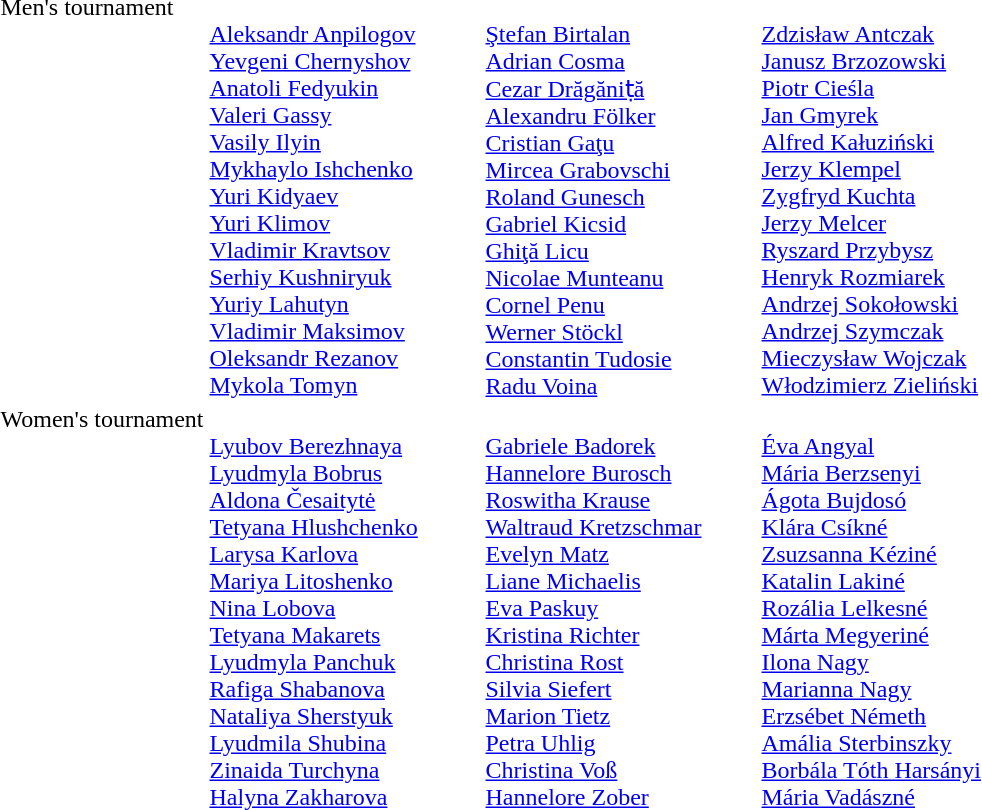<table>
<tr valign=top>
<td>Men's tournament</td>
<td width=180><br> <a href='#'>Aleksandr Anpilogov</a><br><a href='#'>Yevgeni Chernyshov</a><br><a href='#'>Anatoli Fedyukin</a><br><a href='#'>Valeri Gassy</a><br><a href='#'>Vasily Ilyin</a><br><a href='#'>Mykhaylo Ishchenko</a><br><a href='#'>Yuri Kidyaev</a><br><a href='#'>Yuri Klimov</a><br><a href='#'>Vladimir Kravtsov</a><br><a href='#'>Serhiy Kushniryuk</a><br><a href='#'>Yuriy Lahutyn</a><br><a href='#'>Vladimir Maksimov</a><br><a href='#'>Oleksandr Rezanov</a><br><a href='#'>Mykola Tomyn</a></td>
<td width=180><br> <a href='#'>Ştefan Birtalan</a><br><a href='#'>Adrian Cosma</a><br><a href='#'>Cezar Drăgăniṭă</a><br><a href='#'>Alexandru Fölker</a><br><a href='#'>Cristian Gaţu</a><br><a href='#'>Mircea Grabovschi</a><br><a href='#'>Roland Gunesch</a><br><a href='#'>Gabriel Kicsid</a><br><a href='#'>Ghiţă Licu</a><br><a href='#'>Nicolae Munteanu</a><br><a href='#'>Cornel Penu</a><br><a href='#'>Werner Stöckl</a><br><a href='#'>Constantin Tudosie</a><br><a href='#'>Radu Voina</a></td>
<td width=180><br> <a href='#'>Zdzisław Antczak</a><br><a href='#'>Janusz Brzozowski</a><br><a href='#'>Piotr Cieśla</a><br><a href='#'>Jan Gmyrek</a><br><a href='#'>Alfred Kałuziński</a><br><a href='#'>Jerzy Klempel</a><br><a href='#'>Zygfryd Kuchta</a><br><a href='#'>Jerzy Melcer</a><br><a href='#'>Ryszard Przybysz</a><br><a href='#'>Henryk Rozmiarek</a><br><a href='#'>Andrzej Sokołowski</a><br><a href='#'>Andrzej Szymczak</a><br><a href='#'>Mieczysław Wojczak</a><br><a href='#'>Włodzimierz Zieliński</a></td>
</tr>
<tr valign=top>
<td>Women's tournament</td>
<td width=180><br> <a href='#'>Lyubov Berezhnaya</a><br><a href='#'>Lyudmyla Bobrus</a><br><a href='#'>Aldona Česaitytė</a><br><a href='#'>Tetyana Hlushchenko</a><br><a href='#'>Larysa Karlova</a><br><a href='#'>Mariya Litoshenko</a><br><a href='#'>Nina Lobova</a><br><a href='#'>Tetyana Makarets</a><br><a href='#'>Lyudmyla Panchuk</a><br><a href='#'>Rafiga Shabanova</a><br><a href='#'>Nataliya Sherstyuk</a><br><a href='#'>Lyudmila Shubina</a><br><a href='#'>Zinaida Turchyna</a><br><a href='#'>Halyna Zakharova</a></td>
<td width=180><br> <a href='#'>Gabriele Badorek</a><br><a href='#'>Hannelore Burosch</a><br><a href='#'>Roswitha Krause</a><br><a href='#'>Waltraud Kretzschmar</a><br><a href='#'>Evelyn Matz</a><br><a href='#'>Liane Michaelis</a><br><a href='#'>Eva Paskuy</a><br><a href='#'>Kristina Richter</a><br><a href='#'>Christina Rost</a><br><a href='#'>Silvia Siefert</a><br><a href='#'>Marion Tietz</a><br><a href='#'>Petra Uhlig</a><br><a href='#'>Christina Voß</a><br><a href='#'>Hannelore Zober</a></td>
<td width=180><br> <a href='#'>Éva Angyal</a><br><a href='#'>Mária Berzsenyi</a><br><a href='#'>Ágota Bujdosó</a><br><a href='#'>Klára Csíkné</a><br><a href='#'>Zsuzsanna Kéziné</a><br><a href='#'>Katalin Lakiné</a><br><a href='#'>Rozália Lelkesné</a><br><a href='#'>Márta Megyeriné</a><br><a href='#'>Ilona Nagy</a><br><a href='#'>Marianna Nagy</a><br><a href='#'>Erzsébet Németh</a><br><a href='#'>Amália Sterbinszky</a><br><a href='#'>Borbála Tóth Harsányi</a><br><a href='#'>Mária Vadászné</a></td>
</tr>
</table>
